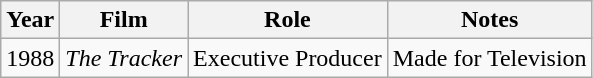<table class="wikitable">
<tr>
<th>Year</th>
<th>Film</th>
<th>Role</th>
<th>Notes</th>
</tr>
<tr>
<td>1988</td>
<td><em>The Tracker</em></td>
<td>Executive Producer</td>
<td>Made for Television</td>
</tr>
</table>
